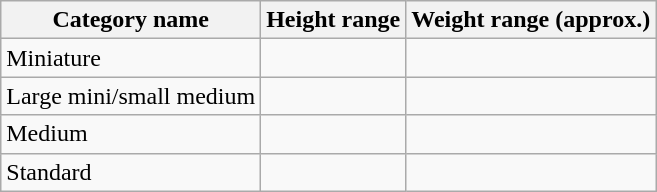<table class="wikitable">
<tr>
<th>Category name</th>
<th>Height range</th>
<th>Weight range (approx.)</th>
</tr>
<tr>
<td>Miniature</td>
<td></td>
<td></td>
</tr>
<tr>
<td>Large mini/small medium</td>
<td></td>
<td></td>
</tr>
<tr>
<td>Medium</td>
<td></td>
<td></td>
</tr>
<tr>
<td>Standard</td>
<td></td>
<td></td>
</tr>
</table>
